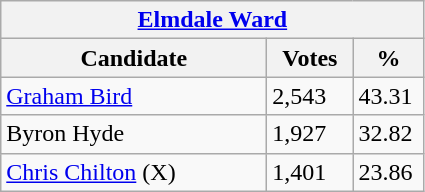<table class="wikitable">
<tr>
<th colspan="3"><a href='#'>Elmdale Ward</a></th>
</tr>
<tr>
<th style="width: 170px">Candidate</th>
<th style="width: 50px">Votes</th>
<th style="width: 40px">%</th>
</tr>
<tr>
<td><a href='#'>Graham Bird</a></td>
<td>2,543</td>
<td>43.31</td>
</tr>
<tr>
<td>Byron Hyde</td>
<td>1,927</td>
<td>32.82</td>
</tr>
<tr>
<td><a href='#'>Chris Chilton</a> (X)</td>
<td>1,401</td>
<td>23.86</td>
</tr>
</table>
